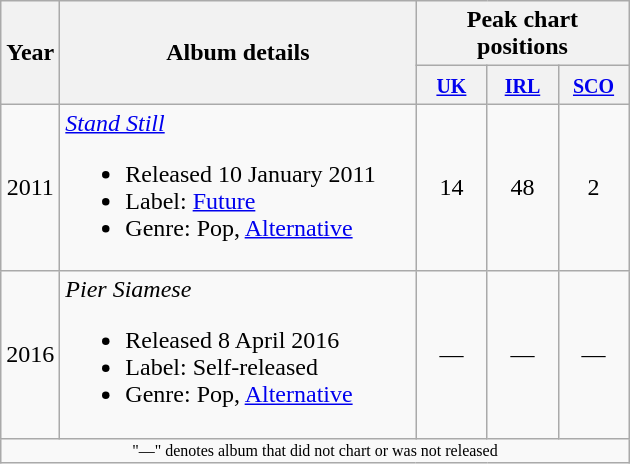<table class="wikitable" style="text-align:center;">
<tr>
<th rowspan="2">Year</th>
<th rowspan="2" width="230">Album details</th>
<th colspan="10">Peak chart positions</th>
</tr>
<tr>
<th width=40><small><a href='#'>UK</a></small></th>
<th width=40><small><a href='#'>IRL</a></small></th>
<th width=40><small><a href='#'>SCO</a></small></th>
</tr>
<tr>
<td>2011</td>
<td align=left><em><a href='#'>Stand Still</a></em><br><ul><li>Released 10 January 2011</li><li>Label: <a href='#'>Future</a></li><li>Genre: Pop, <a href='#'>Alternative</a></li></ul></td>
<td align="center">14</td>
<td align="center">48</td>
<td align="center">2</td>
</tr>
<tr>
<td>2016</td>
<td align=left><em>Pier Siamese</em><br><ul><li>Released 8 April 2016</li><li>Label: Self-released</li><li>Genre: Pop, <a href='#'>Alternative</a></li></ul></td>
<td align="center">—</td>
<td align="center">—</td>
<td align="center">—</td>
</tr>
<tr>
<td colspan="15" style="font-size: 8pt">"—" denotes album that did not chart or was not released</td>
</tr>
</table>
